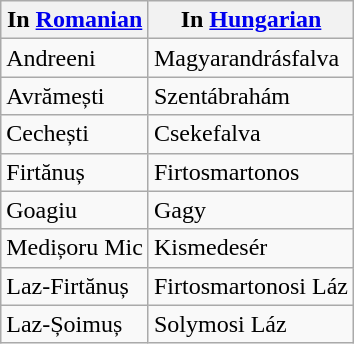<table class="wikitable">
<tr>
<th>In <a href='#'>Romanian</a></th>
<th>In <a href='#'>Hungarian</a></th>
</tr>
<tr>
<td>Andreeni</td>
<td>Magyarandrásfalva</td>
</tr>
<tr>
<td>Avrămești</td>
<td>Szentábrahám</td>
</tr>
<tr>
<td>Cechești</td>
<td>Csekefalva</td>
</tr>
<tr>
<td>Firtănuș</td>
<td>Firtosmartonos</td>
</tr>
<tr>
<td>Goagiu</td>
<td>Gagy</td>
</tr>
<tr>
<td>Medișoru Mic</td>
<td>Kismedesér</td>
</tr>
<tr>
<td>Laz-Firtănuș</td>
<td>Firtosmartonosi Láz</td>
</tr>
<tr>
<td>Laz-Șoimuș</td>
<td>Solymosi Láz</td>
</tr>
</table>
